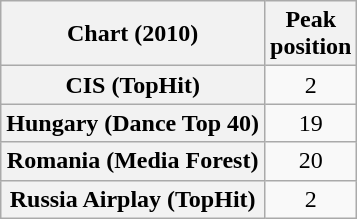<table class="wikitable sortable plainrowheaders" style="text-align:center">
<tr>
<th scope="col">Chart (2010)</th>
<th scope="col">Peak<br>position</th>
</tr>
<tr>
<th scope="row">CIS (TopHit)</th>
<td>2</td>
</tr>
<tr>
<th scope="row">Hungary (Dance Top 40)</th>
<td>19</td>
</tr>
<tr>
<th scope="row">Romania (Media Forest)</th>
<td>20</td>
</tr>
<tr>
<th scope="row">Russia Airplay (TopHit)</th>
<td>2</td>
</tr>
</table>
